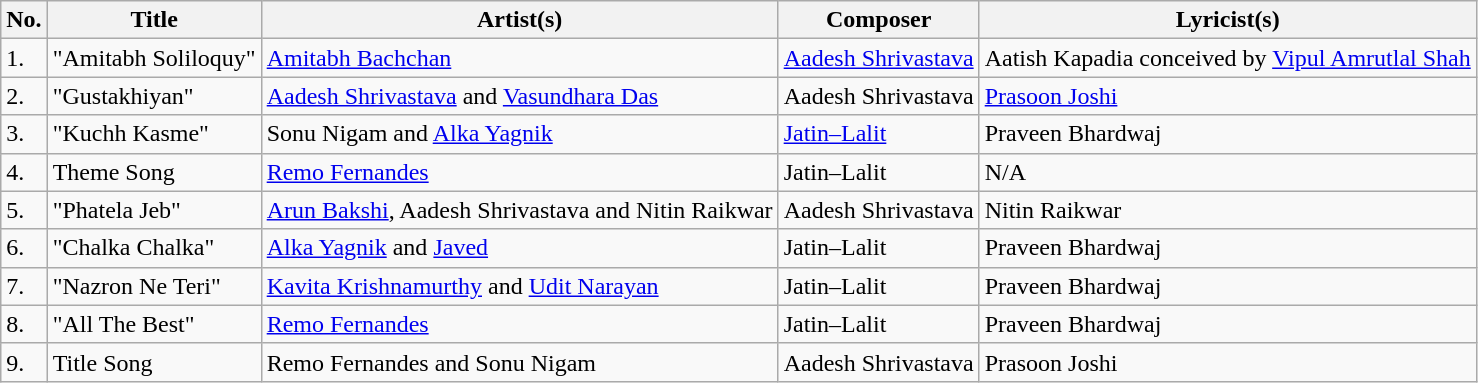<table class="wikitable">
<tr>
<th>No.</th>
<th>Title</th>
<th>Artist(s)</th>
<th>Composer</th>
<th>Lyricist(s)</th>
</tr>
<tr>
<td>1.</td>
<td>"Amitabh Soliloquy"</td>
<td><a href='#'>Amitabh Bachchan</a></td>
<td><a href='#'>Aadesh Shrivastava</a></td>
<td>Aatish Kapadia conceived by <a href='#'>Vipul Amrutlal Shah</a></td>
</tr>
<tr>
<td>2.</td>
<td>"Gustakhiyan"</td>
<td><a href='#'>Aadesh Shrivastava</a> and <a href='#'>Vasundhara Das</a></td>
<td>Aadesh Shrivastava</td>
<td><a href='#'>Prasoon Joshi</a></td>
</tr>
<tr>
<td>3.</td>
<td>"Kuchh Kasme"</td>
<td>Sonu Nigam and <a href='#'>Alka Yagnik</a></td>
<td><a href='#'>Jatin–Lalit</a></td>
<td>Praveen Bhardwaj</td>
</tr>
<tr>
<td>4.</td>
<td>Theme Song</td>
<td><a href='#'>Remo Fernandes</a></td>
<td>Jatin–Lalit</td>
<td>N/A</td>
</tr>
<tr>
<td>5.</td>
<td>"Phatela Jeb"</td>
<td><a href='#'>Arun Bakshi</a>, Aadesh Shrivastava and Nitin Raikwar</td>
<td>Aadesh Shrivastava</td>
<td>Nitin Raikwar</td>
</tr>
<tr>
<td>6.</td>
<td>"Chalka Chalka"</td>
<td><a href='#'>Alka Yagnik</a>  and <a href='#'>Javed</a></td>
<td>Jatin–Lalit</td>
<td>Praveen Bhardwaj</td>
</tr>
<tr>
<td>7.</td>
<td>"Nazron Ne Teri"</td>
<td><a href='#'>Kavita Krishnamurthy</a> and <a href='#'>Udit Narayan</a></td>
<td>Jatin–Lalit</td>
<td>Praveen Bhardwaj</td>
</tr>
<tr>
<td>8.</td>
<td>"All The Best"</td>
<td><a href='#'>Remo Fernandes</a></td>
<td>Jatin–Lalit</td>
<td>Praveen Bhardwaj</td>
</tr>
<tr>
<td>9.</td>
<td>Title Song</td>
<td>Remo Fernandes and Sonu Nigam</td>
<td>Aadesh Shrivastava</td>
<td>Prasoon Joshi</td>
</tr>
</table>
